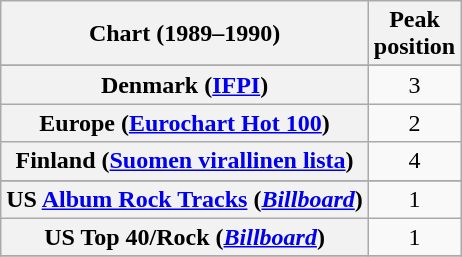<table class="wikitable sortable plainrowheaders">
<tr>
<th>Chart (1989–1990)</th>
<th>Peak<br>position</th>
</tr>
<tr>
</tr>
<tr>
</tr>
<tr>
</tr>
<tr>
</tr>
<tr>
<th scope="row">Denmark (<a href='#'>IFPI</a>)</th>
<td align="center">3</td>
</tr>
<tr>
<th scope="row">Europe (<a href='#'>Eurochart Hot 100</a>)</th>
<td align="center">2</td>
</tr>
<tr>
<th scope="row">Finland (<a href='#'>Suomen virallinen lista</a>)</th>
<td align="center">4</td>
</tr>
<tr>
</tr>
<tr>
</tr>
<tr>
</tr>
<tr>
</tr>
<tr>
</tr>
<tr>
</tr>
<tr>
</tr>
<tr>
</tr>
<tr>
</tr>
<tr>
</tr>
<tr>
</tr>
<tr>
<th scope="row">US <a href='#'>Album Rock Tracks</a> (<em><a href='#'>Billboard</a></em>)</th>
<td align="center">1</td>
</tr>
<tr>
<th scope="row">US Top 40/Rock (<em><a href='#'>Billboard</a></em>)</th>
<td align="center">1</td>
</tr>
<tr>
</tr>
</table>
